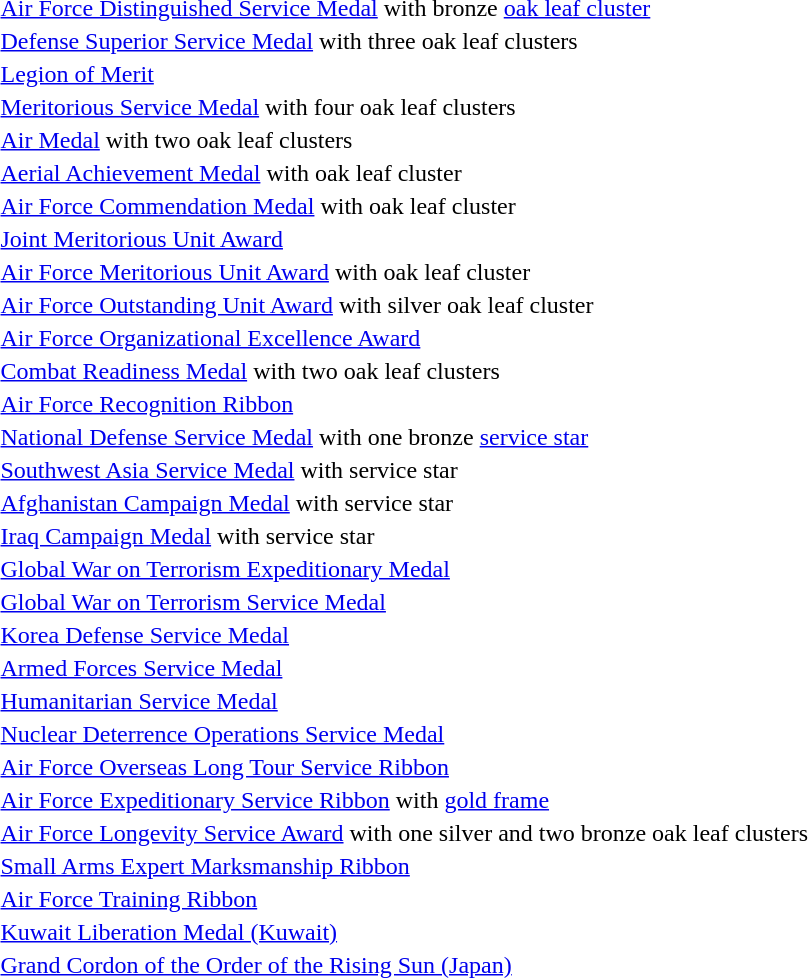<table>
<tr>
<td></td>
<td><a href='#'>Air Force Distinguished Service Medal</a> with bronze <a href='#'>oak leaf cluster</a></td>
</tr>
<tr>
<td><span></span><span></span><span></span></td>
<td><a href='#'>Defense Superior Service Medal</a> with three oak leaf clusters</td>
</tr>
<tr>
<td></td>
<td><a href='#'>Legion of Merit</a></td>
</tr>
<tr>
<td><span></span><span></span><span></span><span></span></td>
<td><a href='#'>Meritorious Service Medal</a> with four oak leaf clusters</td>
</tr>
<tr>
<td><span></span><span></span></td>
<td><a href='#'>Air Medal</a> with two oak leaf clusters</td>
</tr>
<tr>
<td></td>
<td><a href='#'>Aerial Achievement Medal</a> with oak leaf cluster</td>
</tr>
<tr>
<td></td>
<td><a href='#'>Air Force Commendation Medal</a> with oak leaf cluster</td>
</tr>
<tr>
<td></td>
<td><a href='#'>Joint Meritorious Unit Award</a></td>
</tr>
<tr>
<td></td>
<td><a href='#'>Air Force Meritorious Unit Award</a> with oak leaf cluster</td>
</tr>
<tr>
<td></td>
<td><a href='#'>Air Force Outstanding Unit Award</a> with silver oak leaf cluster</td>
</tr>
<tr>
<td></td>
<td><a href='#'>Air Force Organizational Excellence Award</a></td>
</tr>
<tr>
<td><span></span><span></span></td>
<td><a href='#'>Combat Readiness Medal</a> with two oak leaf clusters</td>
</tr>
<tr>
<td></td>
<td><a href='#'>Air Force Recognition Ribbon</a></td>
</tr>
<tr>
<td></td>
<td><a href='#'>National Defense Service Medal</a> with one bronze <a href='#'>service star</a></td>
</tr>
<tr>
<td></td>
<td><a href='#'>Southwest Asia Service Medal</a> with service star</td>
</tr>
<tr>
<td></td>
<td><a href='#'>Afghanistan Campaign Medal</a> with service star</td>
</tr>
<tr>
<td></td>
<td><a href='#'>Iraq Campaign Medal</a> with service star</td>
</tr>
<tr>
<td></td>
<td><a href='#'>Global War on Terrorism Expeditionary Medal</a></td>
</tr>
<tr>
<td></td>
<td><a href='#'>Global War on Terrorism Service Medal</a></td>
</tr>
<tr>
<td></td>
<td><a href='#'>Korea Defense Service Medal</a></td>
</tr>
<tr>
<td></td>
<td><a href='#'>Armed Forces Service Medal</a></td>
</tr>
<tr>
<td></td>
<td><a href='#'>Humanitarian Service Medal</a></td>
</tr>
<tr>
<td></td>
<td><a href='#'>Nuclear Deterrence Operations Service Medal</a></td>
</tr>
<tr>
<td></td>
<td><a href='#'>Air Force Overseas Long Tour Service Ribbon</a></td>
</tr>
<tr>
<td></td>
<td><a href='#'>Air Force Expeditionary Service Ribbon</a> with <a href='#'>gold frame</a></td>
</tr>
<tr>
<td><span></span><span></span><span></span></td>
<td><a href='#'>Air Force Longevity Service Award</a> with one silver and two bronze oak leaf clusters</td>
</tr>
<tr>
<td></td>
<td><a href='#'>Small Arms Expert Marksmanship Ribbon</a></td>
</tr>
<tr>
<td></td>
<td><a href='#'>Air Force Training Ribbon</a></td>
</tr>
<tr>
<td></td>
<td><a href='#'>Kuwait Liberation Medal (Kuwait)</a></td>
</tr>
<tr>
<td></td>
<td><a href='#'>Grand Cordon of the Order of the Rising Sun (Japan)</a></td>
</tr>
<tr>
</tr>
</table>
